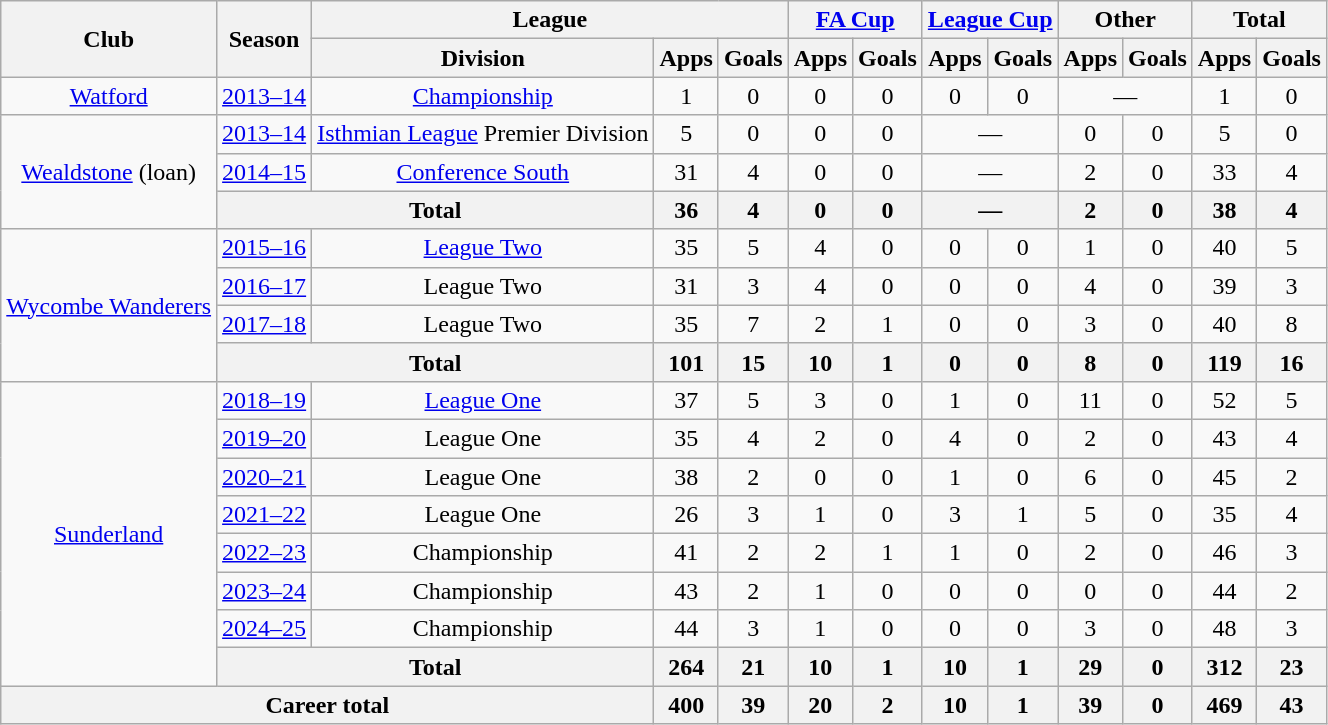<table class="wikitable" style="text-align: center;">
<tr>
<th rowspan="2">Club</th>
<th rowspan="2">Season</th>
<th colspan="3">League</th>
<th colspan="2"><a href='#'>FA Cup</a></th>
<th colspan="2"><a href='#'>League Cup</a></th>
<th colspan="2">Other</th>
<th colspan="2">Total</th>
</tr>
<tr>
<th>Division</th>
<th>Apps</th>
<th>Goals</th>
<th>Apps</th>
<th>Goals</th>
<th>Apps</th>
<th>Goals</th>
<th>Apps</th>
<th>Goals</th>
<th>Apps</th>
<th>Goals</th>
</tr>
<tr>
<td><a href='#'>Watford</a></td>
<td><a href='#'>2013–14</a></td>
<td><a href='#'>Championship</a></td>
<td>1</td>
<td>0</td>
<td>0</td>
<td>0</td>
<td>0</td>
<td>0</td>
<td colspan="2">—</td>
<td>1</td>
<td>0</td>
</tr>
<tr>
<td rowspan="3"><a href='#'>Wealdstone</a> (loan)</td>
<td><a href='#'>2013–14</a></td>
<td><a href='#'>Isthmian League</a> Premier Division</td>
<td>5</td>
<td>0</td>
<td>0</td>
<td>0</td>
<td colspan="2">—</td>
<td>0</td>
<td>0</td>
<td>5</td>
<td>0</td>
</tr>
<tr>
<td><a href='#'>2014–15</a></td>
<td><a href='#'>Conference South</a></td>
<td>31</td>
<td>4</td>
<td>0</td>
<td>0</td>
<td colspan="2">—</td>
<td>2</td>
<td>0</td>
<td>33</td>
<td>4</td>
</tr>
<tr>
<th colspan="2">Total</th>
<th>36</th>
<th>4</th>
<th>0</th>
<th>0</th>
<th colspan="2">—</th>
<th>2</th>
<th>0</th>
<th>38</th>
<th>4</th>
</tr>
<tr>
<td rowspan="4"><a href='#'>Wycombe Wanderers</a></td>
<td><a href='#'>2015–16</a></td>
<td><a href='#'>League Two</a></td>
<td>35</td>
<td>5</td>
<td>4</td>
<td>0</td>
<td>0</td>
<td>0</td>
<td>1</td>
<td>0</td>
<td>40</td>
<td>5</td>
</tr>
<tr>
<td><a href='#'>2016–17</a></td>
<td>League Two</td>
<td>31</td>
<td>3</td>
<td>4</td>
<td>0</td>
<td>0</td>
<td>0</td>
<td>4</td>
<td>0</td>
<td>39</td>
<td>3</td>
</tr>
<tr>
<td><a href='#'>2017–18</a></td>
<td>League Two</td>
<td>35</td>
<td>7</td>
<td>2</td>
<td>1</td>
<td>0</td>
<td>0</td>
<td>3</td>
<td>0</td>
<td>40</td>
<td>8</td>
</tr>
<tr>
<th colspan="2">Total</th>
<th>101</th>
<th>15</th>
<th>10</th>
<th>1</th>
<th>0</th>
<th>0</th>
<th>8</th>
<th>0</th>
<th>119</th>
<th>16</th>
</tr>
<tr>
<td rowspan="8"><a href='#'>Sunderland</a></td>
<td><a href='#'>2018–19</a></td>
<td><a href='#'>League One</a></td>
<td>37</td>
<td>5</td>
<td>3</td>
<td>0</td>
<td>1</td>
<td>0</td>
<td>11</td>
<td>0</td>
<td>52</td>
<td>5</td>
</tr>
<tr>
<td><a href='#'>2019–20</a></td>
<td>League One</td>
<td>35</td>
<td>4</td>
<td>2</td>
<td>0</td>
<td>4</td>
<td>0</td>
<td>2</td>
<td>0</td>
<td>43</td>
<td>4</td>
</tr>
<tr>
<td><a href='#'>2020–21</a></td>
<td>League One</td>
<td>38</td>
<td>2</td>
<td>0</td>
<td>0</td>
<td>1</td>
<td>0</td>
<td>6</td>
<td>0</td>
<td>45</td>
<td>2</td>
</tr>
<tr>
<td><a href='#'>2021–22</a></td>
<td>League One</td>
<td>26</td>
<td>3</td>
<td>1</td>
<td>0</td>
<td>3</td>
<td>1</td>
<td>5</td>
<td>0</td>
<td>35</td>
<td>4</td>
</tr>
<tr>
<td><a href='#'>2022–23</a></td>
<td>Championship</td>
<td>41</td>
<td>2</td>
<td>2</td>
<td>1</td>
<td>1</td>
<td>0</td>
<td>2</td>
<td>0</td>
<td>46</td>
<td>3</td>
</tr>
<tr>
<td><a href='#'>2023–24</a></td>
<td>Championship</td>
<td>43</td>
<td>2</td>
<td>1</td>
<td>0</td>
<td>0</td>
<td>0</td>
<td>0</td>
<td>0</td>
<td>44</td>
<td>2</td>
</tr>
<tr>
<td><a href='#'>2024–25</a></td>
<td>Championship</td>
<td>44</td>
<td>3</td>
<td>1</td>
<td>0</td>
<td>0</td>
<td>0</td>
<td>3</td>
<td>0</td>
<td>48</td>
<td>3</td>
</tr>
<tr>
<th colspan="2">Total</th>
<th>264</th>
<th>21</th>
<th>10</th>
<th>1</th>
<th>10</th>
<th>1</th>
<th>29</th>
<th>0</th>
<th>312</th>
<th>23</th>
</tr>
<tr>
<th colspan="3">Career total</th>
<th>400</th>
<th>39</th>
<th>20</th>
<th>2</th>
<th>10</th>
<th>1</th>
<th>39</th>
<th>0</th>
<th>469</th>
<th>43</th>
</tr>
</table>
